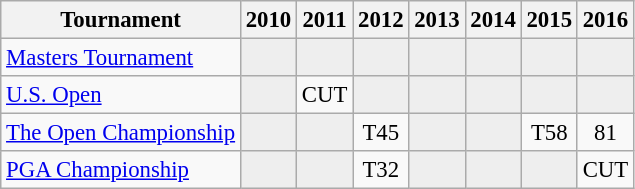<table class="wikitable" style="font-size:95%;text-align:center;">
<tr>
<th>Tournament</th>
<th>2010</th>
<th>2011</th>
<th>2012</th>
<th>2013</th>
<th>2014</th>
<th>2015</th>
<th>2016</th>
</tr>
<tr>
<td align=left><a href='#'>Masters Tournament</a></td>
<td style="background:#eeeeee;"></td>
<td style="background:#eeeeee;"></td>
<td style="background:#eeeeee;"></td>
<td style="background:#eeeeee;"></td>
<td style="background:#eeeeee;"></td>
<td style="background:#eeeeee;"></td>
<td style="background:#eeeeee;"></td>
</tr>
<tr>
<td align=left><a href='#'>U.S. Open</a></td>
<td style="background:#eeeeee;"></td>
<td>CUT</td>
<td style="background:#eeeeee;"></td>
<td style="background:#eeeeee;"></td>
<td style="background:#eeeeee;"></td>
<td style="background:#eeeeee;"></td>
<td style="background:#eeeeee;"></td>
</tr>
<tr>
<td align=left><a href='#'>The Open Championship</a></td>
<td style="background:#eeeeee;"></td>
<td style="background:#eeeeee;"></td>
<td>T45</td>
<td style="background:#eeeeee;"></td>
<td style="background:#eeeeee;"></td>
<td>T58</td>
<td>81</td>
</tr>
<tr>
<td align=left><a href='#'>PGA Championship</a></td>
<td style="background:#eeeeee;"></td>
<td style="background:#eeeeee;"></td>
<td>T32</td>
<td style="background:#eeeeee;"></td>
<td style="background:#eeeeee;"></td>
<td style="background:#eeeeee;"></td>
<td>CUT</td>
</tr>
</table>
